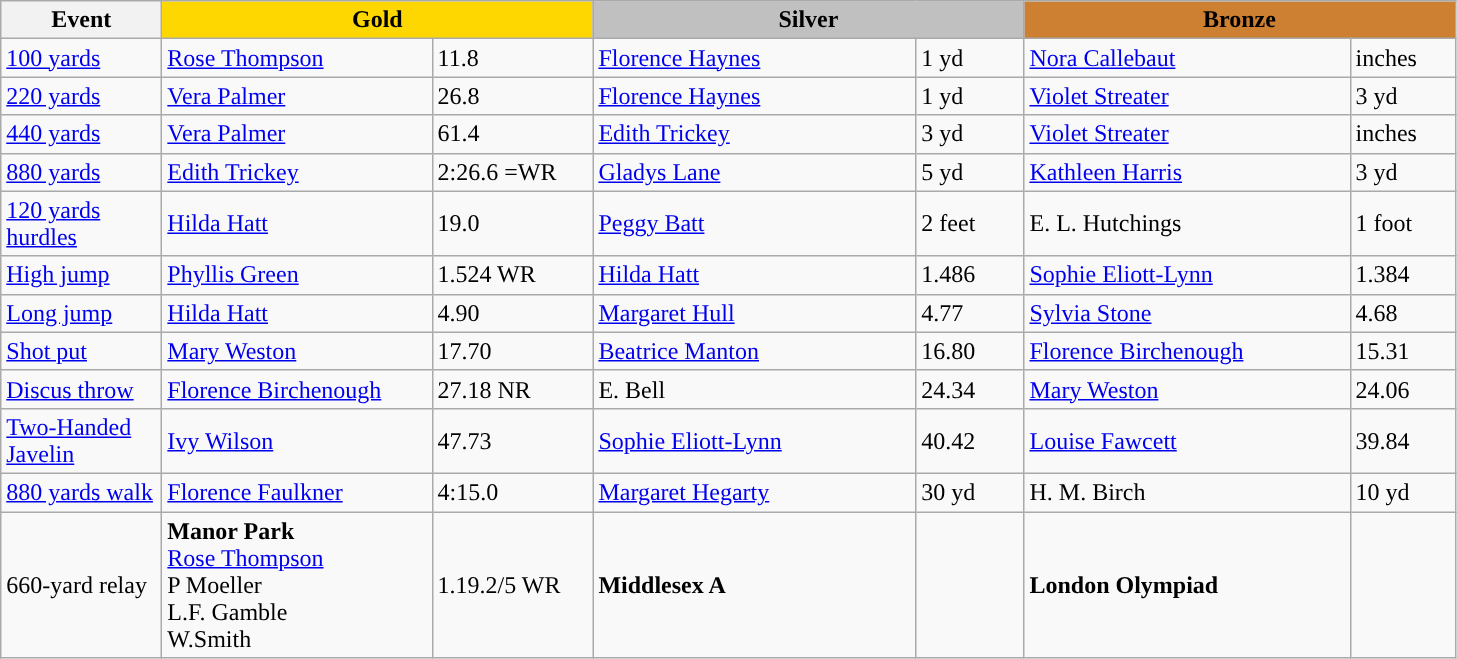<table class="wikitable" style="text-align:left">
<tr>
<th width=100>Event</th>
<th colspan="2" width="280" style="background:gold;">Gold</th>
<th colspan="2" width="280" style="background:silver;">Silver</th>
<th colspan="2" width="280" style="background:#CD7F32;">Bronze</th>
</tr>
<tr>
<td><a href='#'>100 yards</a></td>
<td><a href='#'>Rose Thompson</a></td>
<td>11.8</td>
<td><a href='#'>Florence Haynes</a></td>
<td>1 yd</td>
<td><a href='#'>Nora Callebaut</a></td>
<td>inches</td>
</tr>
<tr>
<td><a href='#'>220 yards</a></td>
<td><a href='#'>Vera Palmer</a></td>
<td>26.8</td>
<td><a href='#'>Florence Haynes</a></td>
<td>1 yd</td>
<td><a href='#'>Violet Streater</a></td>
<td>3 yd</td>
</tr>
<tr>
<td><a href='#'>440 yards</a></td>
<td><a href='#'>Vera Palmer</a></td>
<td>61.4</td>
<td><a href='#'>Edith Trickey</a></td>
<td>3 yd</td>
<td><a href='#'>Violet Streater</a></td>
<td>inches</td>
</tr>
<tr>
<td><a href='#'>880 yards</a></td>
<td><a href='#'>Edith Trickey</a></td>
<td>2:26.6 =WR</td>
<td><a href='#'>Gladys Lane</a></td>
<td>5 yd</td>
<td><a href='#'>Kathleen Harris</a></td>
<td>3 yd</td>
</tr>
<tr>
<td><a href='#'>120 yards hurdles</a></td>
<td><a href='#'>Hilda Hatt</a></td>
<td>19.0</td>
<td><a href='#'>Peggy Batt</a></td>
<td>2 feet</td>
<td>E. L. Hutchings</td>
<td>1 foot</td>
</tr>
<tr>
<td><a href='#'>High jump</a></td>
<td><a href='#'>Phyllis Green</a></td>
<td>1.524 WR</td>
<td><a href='#'>Hilda Hatt</a></td>
<td>1.486</td>
<td><a href='#'>Sophie Eliott-Lynn</a></td>
<td>1.384</td>
</tr>
<tr>
<td><a href='#'>Long jump</a></td>
<td><a href='#'>Hilda Hatt</a></td>
<td>4.90</td>
<td><a href='#'>Margaret Hull</a></td>
<td>4.77</td>
<td><a href='#'>Sylvia Stone</a></td>
<td>4.68</td>
</tr>
<tr>
<td><a href='#'>Shot put</a></td>
<td><a href='#'>Mary Weston</a></td>
<td>17.70</td>
<td><a href='#'>Beatrice Manton</a></td>
<td>16.80</td>
<td><a href='#'>Florence Birchenough</a></td>
<td>15.31</td>
</tr>
<tr>
<td><a href='#'>Discus throw</a></td>
<td><a href='#'>Florence Birchenough</a></td>
<td>27.18 NR</td>
<td>E. Bell</td>
<td>24.34</td>
<td><a href='#'>Mary Weston</a></td>
<td>24.06</td>
</tr>
<tr>
<td><a href='#'>Two-Handed Javelin</a></td>
<td><a href='#'>Ivy Wilson</a></td>
<td>47.73</td>
<td><a href='#'>Sophie Eliott-Lynn</a></td>
<td>40.42</td>
<td><a href='#'>Louise Fawcett</a></td>
<td>39.84</td>
</tr>
<tr>
<td><a href='#'>880 yards walk</a></td>
<td><a href='#'>Florence Faulkner</a></td>
<td>4:15.0</td>
<td><a href='#'>Margaret Hegarty</a></td>
<td>30 yd</td>
<td>H. M. Birch</td>
<td>10 yd</td>
</tr>
<tr>
<td>660-yard relay</td>
<td><strong>Manor Park</strong><br><a href='#'>Rose Thompson</a><br> P Moeller<br> L.F. Gamble<br>W.Smith</td>
<td>1.19.2/5 WR</td>
<td><strong>Middlesex A</strong></td>
<td></td>
<td><strong>London Olympiad</strong></td>
<td></td>
</tr>
</table>
